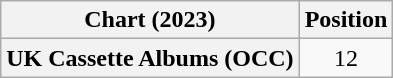<table class="wikitable sortable plainrowheaders" style="text-align:center">
<tr>
<th scope="col">Chart (2023)</th>
<th scope="col">Position</th>
</tr>
<tr>
<th scope="row">UK Cassette Albums (OCC)</th>
<td>12</td>
</tr>
</table>
